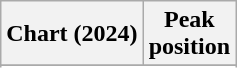<table class="wikitable sortable plainrowheaders" style="text-align:center">
<tr>
<th scope="col">Chart (2024)</th>
<th scope="col">Peak<br>position</th>
</tr>
<tr>
</tr>
<tr>
</tr>
<tr>
</tr>
<tr>
</tr>
</table>
